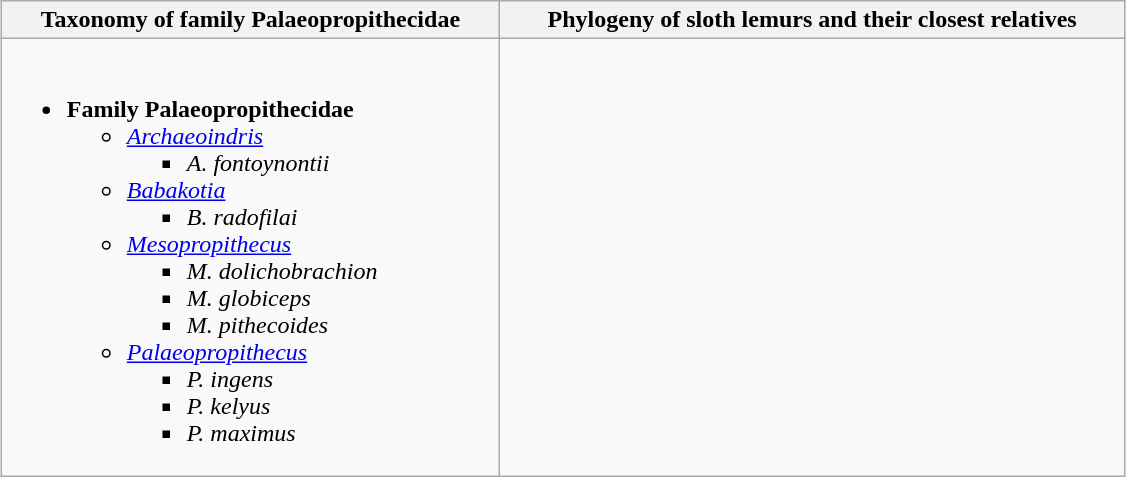<table class="wikitable" style="margin: 1em auto 1em auto" border="1" width="750pt">
<tr>
<th scope=col>Taxonomy of family Palaeopropithecidae</th>
<th scope=col>Phylogeny of sloth lemurs and their closest relatives</th>
</tr>
<tr>
<td><br><ul><li><strong>Family Palaeopropithecidae</strong><ul><li><em><a href='#'>Archaeoindris</a></em><ul><li><em>A. fontoynontii</em></li></ul></li><li><em><a href='#'>Babakotia</a></em><ul><li><em>B. radofilai</em></li></ul></li><li><em><a href='#'>Mesopropithecus</a></em><ul><li><em>M. dolichobrachion</em></li><li><em>M. globiceps</em></li><li><em>M. pithecoides</em></li></ul></li><li><em><a href='#'>Palaeopropithecus</a></em><ul><li><em>P. ingens</em></li><li><em>P. kelyus</em></li><li><em>P. maximus</em></li></ul></li></ul></li></ul></td>
<td><br></td>
</tr>
</table>
